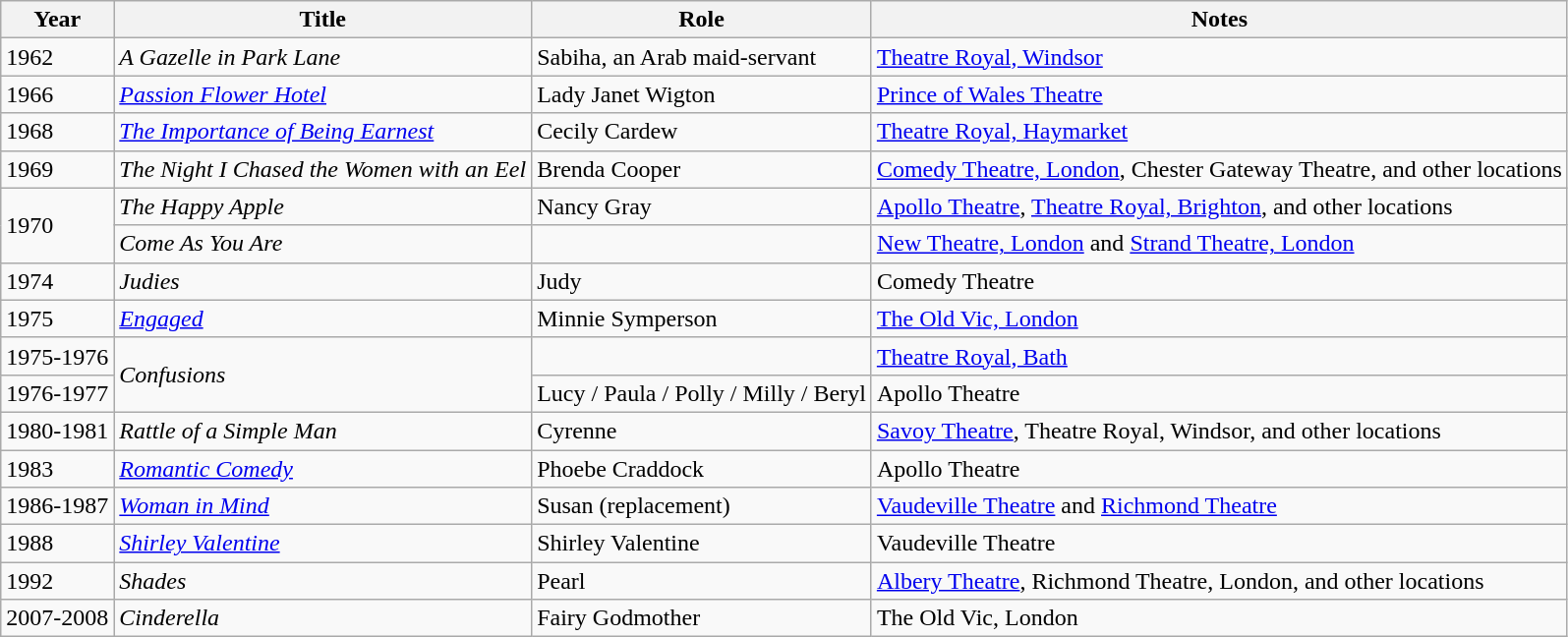<table class="wikitable">
<tr>
<th>Year</th>
<th>Title</th>
<th>Role</th>
<th>Notes</th>
</tr>
<tr>
<td>1962</td>
<td><em>A Gazelle in Park Lane</em></td>
<td>Sabiha, an Arab maid-servant</td>
<td><a href='#'>Theatre Royal, Windsor</a></td>
</tr>
<tr>
<td>1966</td>
<td><a href='#'><em>Passion Flower Hotel</em></a></td>
<td>Lady Janet Wigton</td>
<td><a href='#'>Prince of Wales Theatre</a></td>
</tr>
<tr>
<td>1968</td>
<td><em><a href='#'>The Importance of Being Earnest</a></em></td>
<td>Cecily Cardew</td>
<td><a href='#'>Theatre Royal, Haymarket</a></td>
</tr>
<tr>
<td>1969</td>
<td><em>The Night I Chased the Women with an Eel</em></td>
<td>Brenda Cooper</td>
<td><a href='#'>Comedy Theatre, London</a>, Chester Gateway Theatre, and other locations</td>
</tr>
<tr>
<td rowspan="2">1970</td>
<td><em>The Happy Apple</em></td>
<td>Nancy Gray</td>
<td><a href='#'>Apollo Theatre</a>, <a href='#'>Theatre Royal, Brighton</a>, and other locations</td>
</tr>
<tr>
<td><em>Come As You Are</em></td>
<td></td>
<td><a href='#'>New Theatre, London</a> and <a href='#'>Strand Theatre, London</a></td>
</tr>
<tr>
<td>1974</td>
<td><em>Judies</em></td>
<td>Judy</td>
<td>Comedy Theatre</td>
</tr>
<tr>
<td>1975</td>
<td><em><a href='#'>Engaged</a></em></td>
<td>Minnie Symperson</td>
<td><a href='#'>The Old Vic, London</a></td>
</tr>
<tr>
<td>1975-1976</td>
<td rowspan="2"><em>Confusions</em></td>
<td></td>
<td><a href='#'>Theatre Royal, Bath</a></td>
</tr>
<tr>
<td>1976-1977</td>
<td>Lucy / Paula / Polly / Milly / Beryl</td>
<td>Apollo Theatre</td>
</tr>
<tr>
<td>1980-1981</td>
<td><em>Rattle of a Simple Man</em></td>
<td>Cyrenne</td>
<td><a href='#'>Savoy Theatre</a>, Theatre Royal, Windsor, and other locations</td>
</tr>
<tr>
<td>1983</td>
<td><em><a href='#'>Romantic Comedy</a></em></td>
<td>Phoebe Craddock</td>
<td>Apollo Theatre</td>
</tr>
<tr>
<td>1986-1987</td>
<td><em><a href='#'>Woman in Mind</a></em></td>
<td>Susan (replacement)</td>
<td><a href='#'>Vaudeville Theatre</a> and <a href='#'>Richmond Theatre</a></td>
</tr>
<tr>
<td>1988</td>
<td><em><a href='#'>Shirley Valentine</a></em></td>
<td>Shirley Valentine</td>
<td>Vaudeville Theatre</td>
</tr>
<tr>
<td>1992</td>
<td><em>Shades</em></td>
<td>Pearl</td>
<td><a href='#'>Albery Theatre</a>, Richmond Theatre, London, and other locations</td>
</tr>
<tr>
<td>2007-2008</td>
<td><em>Cinderella</em></td>
<td>Fairy Godmother</td>
<td>The Old Vic, London</td>
</tr>
</table>
